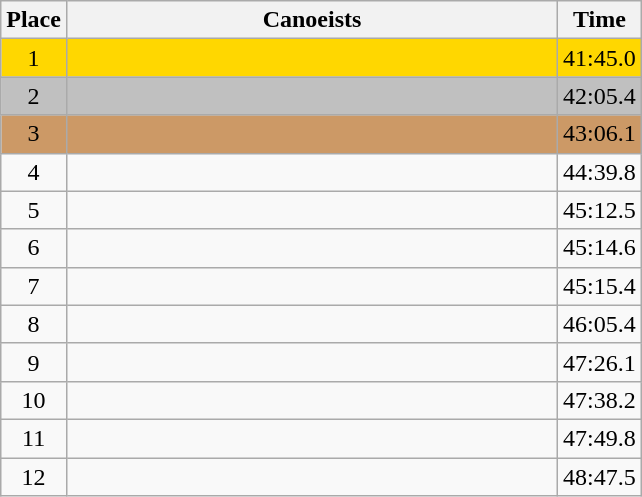<table class=wikitable style="text-align:center">
<tr>
<th>Place</th>
<th width=320>Canoeists</th>
<th>Time</th>
</tr>
<tr style="background:gold;">
<td>1</td>
<td align=left></td>
<td>41:45.0</td>
</tr>
<tr style="background:silver;">
<td>2</td>
<td align=left></td>
<td>42:05.4</td>
</tr>
<tr style="background:#cc9966;">
<td>3</td>
<td align=left></td>
<td>43:06.1</td>
</tr>
<tr>
<td>4</td>
<td align=left></td>
<td>44:39.8</td>
</tr>
<tr>
<td>5</td>
<td align=left></td>
<td>45:12.5</td>
</tr>
<tr>
<td>6</td>
<td align=left></td>
<td>45:14.6</td>
</tr>
<tr>
<td>7</td>
<td align=left></td>
<td>45:15.4</td>
</tr>
<tr>
<td>8</td>
<td align=left></td>
<td>46:05.4</td>
</tr>
<tr>
<td>9</td>
<td align=left></td>
<td>47:26.1</td>
</tr>
<tr>
<td>10</td>
<td align=left></td>
<td>47:38.2</td>
</tr>
<tr>
<td>11</td>
<td align=left></td>
<td>47:49.8</td>
</tr>
<tr>
<td>12</td>
<td align=left></td>
<td>48:47.5</td>
</tr>
</table>
